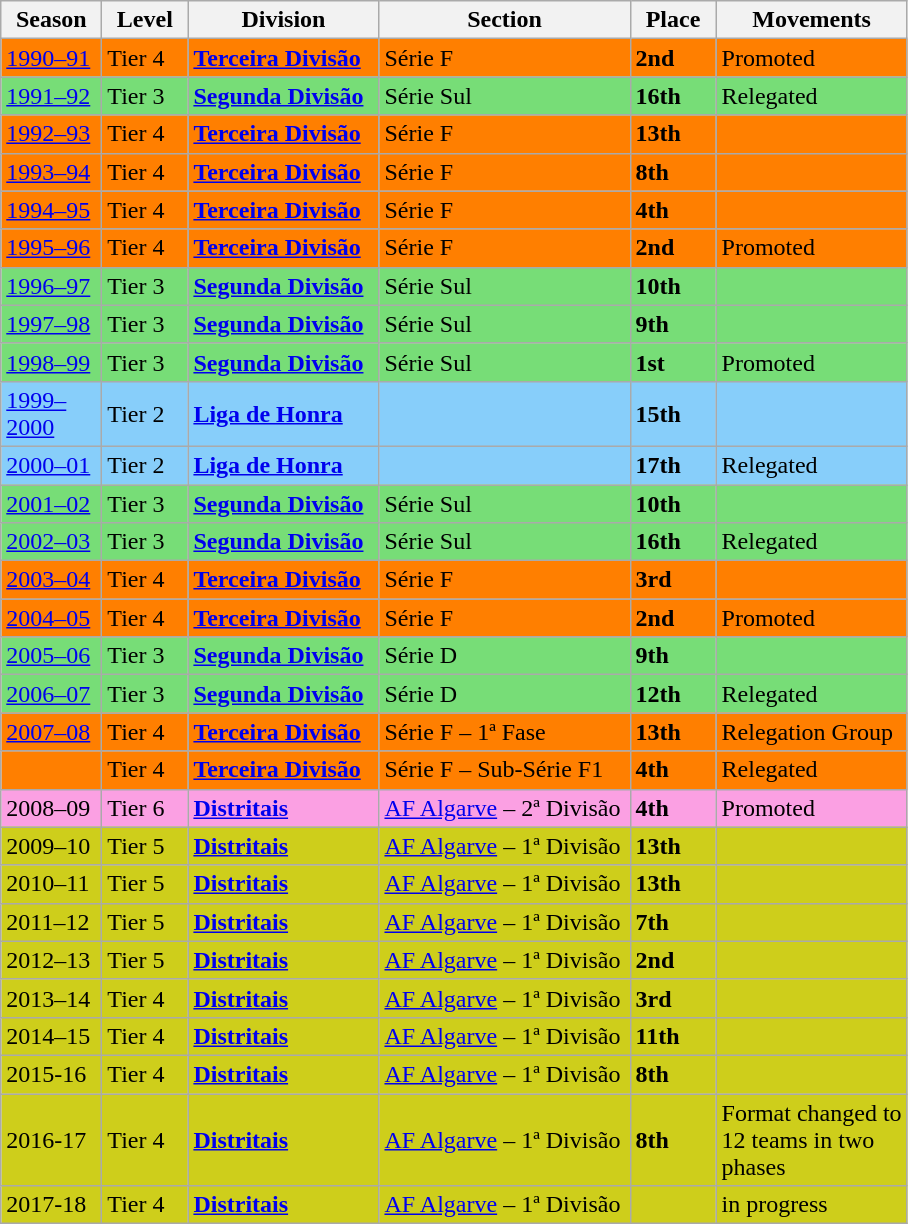<table class="wikitable" style="text-align: left;">
<tr>
<th style="width: 60px;"><strong>Season</strong></th>
<th style="width: 50px;"><strong>Level</strong></th>
<th style="width: 120px;"><strong>Division</strong></th>
<th style="width: 160px;"><strong>Section</strong></th>
<th style="width: 50px;"><strong>Place</strong></th>
<th style="width: 120px;"><strong>Movements</strong></th>
</tr>
<tr>
<td style="background:#FF7F00;"><a href='#'>1990–91</a></td>
<td style="background:#FF7F00;">Tier 4</td>
<td style="background:#FF7F00;"><strong><a href='#'>Terceira Divisão</a></strong></td>
<td style="background:#FF7F00;">Série F</td>
<td style="background:#FF7F00;"><strong>2nd</strong></td>
<td style="background:#FF7F00;">Promoted</td>
</tr>
<tr>
<td style="background:#77DD77;"><a href='#'>1991–92</a></td>
<td style="background:#77DD77;">Tier 3</td>
<td style="background:#77DD77;"><strong><a href='#'>Segunda Divisão</a></strong></td>
<td style="background:#77DD77;">Série Sul</td>
<td style="background:#77DD77;"><strong>16th</strong></td>
<td style="background:#77DD77;">Relegated</td>
</tr>
<tr>
<td style="background:#FF7F00;"><a href='#'>1992–93</a></td>
<td style="background:#FF7F00;">Tier 4</td>
<td style="background:#FF7F00;"><strong><a href='#'>Terceira Divisão</a></strong></td>
<td style="background:#FF7F00;">Série F</td>
<td style="background:#FF7F00;"><strong>13th</strong></td>
<td style="background:#FF7F00;"></td>
</tr>
<tr>
<td style="background:#FF7F00;"><a href='#'>1993–94</a></td>
<td style="background:#FF7F00;">Tier 4</td>
<td style="background:#FF7F00;"><strong><a href='#'>Terceira Divisão</a></strong></td>
<td style="background:#FF7F00;">Série F</td>
<td style="background:#FF7F00;"><strong>8th</strong></td>
<td style="background:#FF7F00;"></td>
</tr>
<tr>
<td style="background:#FF7F00;"><a href='#'>1994–95</a></td>
<td style="background:#FF7F00;">Tier 4</td>
<td style="background:#FF7F00;"><strong><a href='#'>Terceira Divisão</a></strong></td>
<td style="background:#FF7F00;">Série F</td>
<td style="background:#FF7F00;"><strong>4th</strong></td>
<td style="background:#FF7F00;"></td>
</tr>
<tr>
<td style="background:#FF7F00;"><a href='#'>1995–96</a></td>
<td style="background:#FF7F00;">Tier 4</td>
<td style="background:#FF7F00;"><strong><a href='#'>Terceira Divisão</a></strong></td>
<td style="background:#FF7F00;">Série F</td>
<td style="background:#FF7F00;"><strong>2nd</strong></td>
<td style="background:#FF7F00;">Promoted</td>
</tr>
<tr>
<td style="background:#77DD77;"><a href='#'>1996–97</a></td>
<td style="background:#77DD77;">Tier 3</td>
<td style="background:#77DD77;"><strong><a href='#'>Segunda Divisão</a></strong></td>
<td style="background:#77DD77;">Série Sul</td>
<td style="background:#77DD77;"><strong>10th</strong></td>
<td style="background:#77DD77;"></td>
</tr>
<tr>
<td style="background:#77DD77;"><a href='#'>1997–98</a></td>
<td style="background:#77DD77;">Tier 3</td>
<td style="background:#77DD77;"><strong><a href='#'>Segunda Divisão</a></strong></td>
<td style="background:#77DD77;">Série Sul</td>
<td style="background:#77DD77;"><strong>9th</strong></td>
<td style="background:#77DD77;"></td>
</tr>
<tr>
<td style="background:#77DD77;"><a href='#'>1998–99</a></td>
<td style="background:#77DD77;">Tier 3</td>
<td style="background:#77DD77;"><strong><a href='#'>Segunda Divisão</a></strong></td>
<td style="background:#77DD77;">Série Sul</td>
<td style="background:#77DD77;"><strong>1st</strong></td>
<td style="background:#77DD77;">Promoted</td>
</tr>
<tr>
<td style="background:#87CEFA;"><a href='#'>1999–2000</a></td>
<td style="background:#87CEFA;">Tier 2</td>
<td style="background:#87CEFA;"><strong><a href='#'>Liga de Honra</a></strong></td>
<td style="background:#87CEFA;"></td>
<td style="background:#87CEFA;"><strong>15th</strong></td>
<td style="background:#87CEFA;"></td>
</tr>
<tr>
<td style="background:#87CEFA;"><a href='#'>2000–01</a></td>
<td style="background:#87CEFA;">Tier 2</td>
<td style="background:#87CEFA;"><strong><a href='#'>Liga de Honra</a></strong></td>
<td style="background:#87CEFA;"></td>
<td style="background:#87CEFA;"><strong>17th</strong></td>
<td style="background:#87CEFA;">Relegated</td>
</tr>
<tr>
<td style="background:#77DD77;"><a href='#'>2001–02</a></td>
<td style="background:#77DD77;">Tier 3</td>
<td style="background:#77DD77;"><strong><a href='#'>Segunda Divisão</a></strong></td>
<td style="background:#77DD77;">Série Sul</td>
<td style="background:#77DD77;"><strong>10th</strong></td>
<td style="background:#77DD77;"></td>
</tr>
<tr>
<td style="background:#77DD77;"><a href='#'>2002–03</a></td>
<td style="background:#77DD77;">Tier 3</td>
<td style="background:#77DD77;"><strong><a href='#'>Segunda Divisão</a></strong></td>
<td style="background:#77DD77;">Série Sul</td>
<td style="background:#77DD77;"><strong>16th</strong></td>
<td style="background:#77DD77;">Relegated</td>
</tr>
<tr>
<td style="background:#FF7F00;"><a href='#'>2003–04</a></td>
<td style="background:#FF7F00;">Tier 4</td>
<td style="background:#FF7F00;"><strong><a href='#'>Terceira Divisão</a></strong></td>
<td style="background:#FF7F00;">Série F</td>
<td style="background:#FF7F00;"><strong>3rd</strong></td>
<td style="background:#FF7F00;"></td>
</tr>
<tr>
<td style="background:#FF7F00;"><a href='#'>2004–05</a></td>
<td style="background:#FF7F00;">Tier 4</td>
<td style="background:#FF7F00;"><strong><a href='#'>Terceira Divisão</a></strong></td>
<td style="background:#FF7F00;">Série F</td>
<td style="background:#FF7F00;"><strong>2nd</strong></td>
<td style="background:#FF7F00;">Promoted</td>
</tr>
<tr>
<td style="background:#77DD77;"><a href='#'>2005–06</a></td>
<td style="background:#77DD77;">Tier 3</td>
<td style="background:#77DD77;"><strong><a href='#'>Segunda Divisão</a></strong></td>
<td style="background:#77DD77;">Série D</td>
<td style="background:#77DD77;"><strong>9th</strong></td>
<td style="background:#77DD77;"></td>
</tr>
<tr>
<td style="background:#77DD77;"><a href='#'>2006–07</a></td>
<td style="background:#77DD77;">Tier 3</td>
<td style="background:#77DD77;"><strong><a href='#'>Segunda Divisão</a></strong></td>
<td style="background:#77DD77;">Série D</td>
<td style="background:#77DD77;"><strong>12th</strong></td>
<td style="background:#77DD77;">Relegated</td>
</tr>
<tr>
<td style="background:#FF7F00;"><a href='#'>2007–08</a></td>
<td style="background:#FF7F00;">Tier 4</td>
<td style="background:#FF7F00;"><strong><a href='#'>Terceira Divisão</a></strong></td>
<td style="background:#FF7F00;">Série F – 1ª Fase</td>
<td style="background:#FF7F00;"><strong>13th</strong></td>
<td style="background:#FF7F00;">Relegation Group</td>
</tr>
<tr>
<td style="background:#FF7F00;"></td>
<td style="background:#FF7F00;">Tier 4</td>
<td style="background:#FF7F00;"><strong><a href='#'>Terceira Divisão</a></strong></td>
<td style="background:#FF7F00;">Série F – Sub-Série F1</td>
<td style="background:#FF7F00;"><strong>4th</strong></td>
<td style="background:#FF7F00;">Relegated</td>
</tr>
<tr>
<td style="background:#FBA0E3;">2008–09</td>
<td style="background:#FBA0E3;">Tier 6</td>
<td style="background:#FBA0E3;"><strong><a href='#'>Distritais</a></strong></td>
<td style="background:#FBA0E3;"><a href='#'>AF Algarve</a> – 2ª Divisão</td>
<td style="background:#FBA0E3;"><strong>4th</strong></td>
<td style="background:#FBA0E3;">Promoted</td>
</tr>
<tr>
<td style="background:#CECE1B;">2009–10</td>
<td style="background:#CECE1B;">Tier 5</td>
<td style="background:#CECE1B;"><strong><a href='#'>Distritais</a></strong></td>
<td style="background:#CECE1B;"><a href='#'>AF Algarve</a> – 1ª Divisão</td>
<td style="background:#CECE1B;"><strong>13th</strong></td>
<td style="background:#CECE1B;"></td>
</tr>
<tr>
<td style="background:#CECE1B;">2010–11</td>
<td style="background:#CECE1B;">Tier 5</td>
<td style="background:#CECE1B;"><strong><a href='#'>Distritais</a></strong></td>
<td style="background:#CECE1B;"><a href='#'>AF Algarve</a> – 1ª Divisão</td>
<td style="background:#CECE1B;"><strong>13th</strong></td>
<td style="background:#CECE1B;"></td>
</tr>
<tr>
<td style="background:#CECE1B;">2011–12</td>
<td style="background:#CECE1B;">Tier 5</td>
<td style="background:#CECE1B;"><strong><a href='#'>Distritais</a></strong></td>
<td style="background:#CECE1B;"><a href='#'>AF Algarve</a> – 1ª Divisão</td>
<td style="background:#CECE1B;"><strong>7th</strong></td>
<td style="background:#CECE1B;"></td>
</tr>
<tr>
<td style="background:#CECE1B;">2012–13</td>
<td style="background:#CECE1B;">Tier 5</td>
<td style="background:#CECE1B;"><strong><a href='#'>Distritais</a></strong></td>
<td style="background:#CECE1B;"><a href='#'>AF Algarve</a> – 1ª Divisão</td>
<td style="background:#CECE1B;"><strong>2nd</strong></td>
<td style="background:#CECE1B;"></td>
</tr>
<tr>
<td style="background:#CECE1B;">2013–14</td>
<td style="background:#CECE1B;">Tier 4</td>
<td style="background:#CECE1B;"><strong><a href='#'>Distritais</a></strong></td>
<td style="background:#CECE1B;"><a href='#'>AF Algarve</a> – 1ª Divisão</td>
<td style="background:#CECE1B;"><strong>3rd</strong></td>
<td style="background:#CECE1B;"></td>
</tr>
<tr>
<td style="background:#CECE1B;">2014–15</td>
<td style="background:#CECE1B;">Tier 4</td>
<td style="background:#CECE1B;"><strong><a href='#'>Distritais</a></strong></td>
<td style="background:#CECE1B;"><a href='#'>AF Algarve</a> – 1ª Divisão</td>
<td style="background:#CECE1B;"><strong>11th</strong></td>
<td style="background:#CECE1B;"></td>
</tr>
<tr>
<td style="background:#CECE1B;">2015-16</td>
<td style="background:#CECE1B;">Tier 4</td>
<td style="background:#CECE1B;"><strong><a href='#'>Distritais</a></strong></td>
<td style="background:#CECE1B;"><a href='#'>AF Algarve</a> – 1ª Divisão</td>
<td style="background:#CECE1B;"><strong>8th</strong></td>
<td style="background:#CECE1B;"></td>
</tr>
<tr>
<td style="background:#CECE1B;">2016-17</td>
<td style="background:#CECE1B;">Tier 4</td>
<td style="background:#CECE1B;"><strong><a href='#'>Distritais</a></strong></td>
<td style="background:#CECE1B;"><a href='#'>AF Algarve</a> – 1ª Divisão</td>
<td style="background:#CECE1B;"><strong>8th</strong></td>
<td style="background:#CECE1B;">Format changed to 12 teams in two phases</td>
</tr>
<tr>
<td style="background:#CECE1B;">2017-18</td>
<td style="background:#CECE1B;">Tier 4</td>
<td style="background:#CECE1B;"><strong><a href='#'>Distritais</a></strong></td>
<td style="background:#CECE1B;"><a href='#'>AF Algarve</a> – 1ª Divisão</td>
<td style="background:#CECE1B;"></td>
<td style="background:#CECE1B;">in progress</td>
</tr>
</table>
